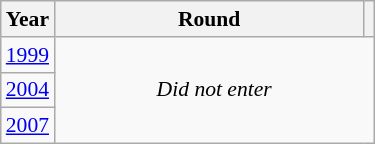<table class="wikitable" style="text-align: center; font-size:90%">
<tr>
<th>Year</th>
<th style="width:200px">Round</th>
<th></th>
</tr>
<tr>
<td><a href='#'>1999</a></td>
<td colspan="2" rowspan="3"><em>Did not enter</em></td>
</tr>
<tr>
<td><a href='#'>2004</a></td>
</tr>
<tr>
<td><a href='#'>2007</a></td>
</tr>
</table>
